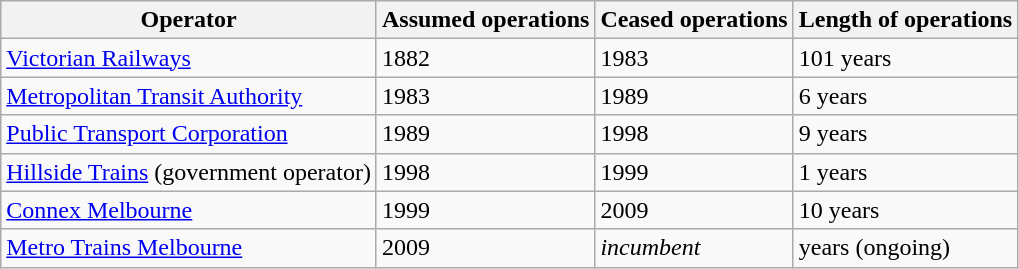<table class="wikitable">
<tr>
<th>Operator</th>
<th>Assumed operations</th>
<th>Ceased operations</th>
<th>Length of operations</th>
</tr>
<tr>
<td><a href='#'>Victorian Railways</a></td>
<td>1882</td>
<td>1983</td>
<td>101 years</td>
</tr>
<tr>
<td><a href='#'>Metropolitan Transit Authority</a></td>
<td>1983</td>
<td>1989</td>
<td>6 years</td>
</tr>
<tr>
<td><a href='#'>Public Transport Corporation</a></td>
<td>1989</td>
<td>1998</td>
<td>9 years</td>
</tr>
<tr>
<td><a href='#'>Hillside Trains</a> (government operator)</td>
<td>1998</td>
<td>1999</td>
<td>1 years</td>
</tr>
<tr>
<td><a href='#'>Connex Melbourne</a></td>
<td>1999</td>
<td>2009</td>
<td>10 years</td>
</tr>
<tr>
<td><a href='#'>Metro Trains Melbourne</a></td>
<td>2009</td>
<td><em>incumbent</em></td>
<td> years (ongoing)</td>
</tr>
</table>
